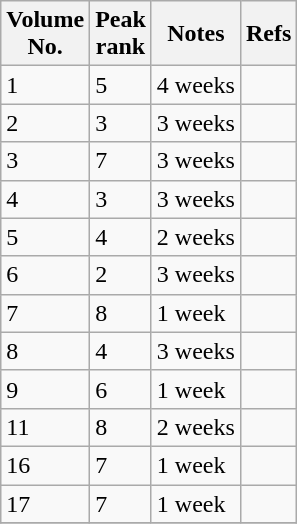<table class="wikitable">
<tr>
<th>Volume<br>No.</th>
<th>Peak<br>rank</th>
<th>Notes</th>
<th>Refs</th>
</tr>
<tr>
<td>1</td>
<td>5</td>
<td>4 weeks</td>
<td></td>
</tr>
<tr>
<td>2</td>
<td>3</td>
<td>3 weeks</td>
<td></td>
</tr>
<tr>
<td>3</td>
<td>7</td>
<td>3 weeks</td>
<td></td>
</tr>
<tr>
<td>4</td>
<td>3</td>
<td>3 weeks</td>
<td></td>
</tr>
<tr>
<td>5</td>
<td>4</td>
<td>2 weeks</td>
<td></td>
</tr>
<tr>
<td>6</td>
<td>2</td>
<td>3 weeks</td>
<td></td>
</tr>
<tr>
<td>7</td>
<td>8</td>
<td>1 week</td>
<td></td>
</tr>
<tr>
<td>8</td>
<td>4</td>
<td>3 weeks</td>
<td></td>
</tr>
<tr>
<td>9</td>
<td>6</td>
<td>1 week</td>
<td></td>
</tr>
<tr>
<td>11</td>
<td>8</td>
<td>2 weeks</td>
<td></td>
</tr>
<tr>
<td>16</td>
<td>7</td>
<td>1 week</td>
<td></td>
</tr>
<tr>
<td>17</td>
<td>7</td>
<td>1 week</td>
<td></td>
</tr>
<tr>
</tr>
</table>
